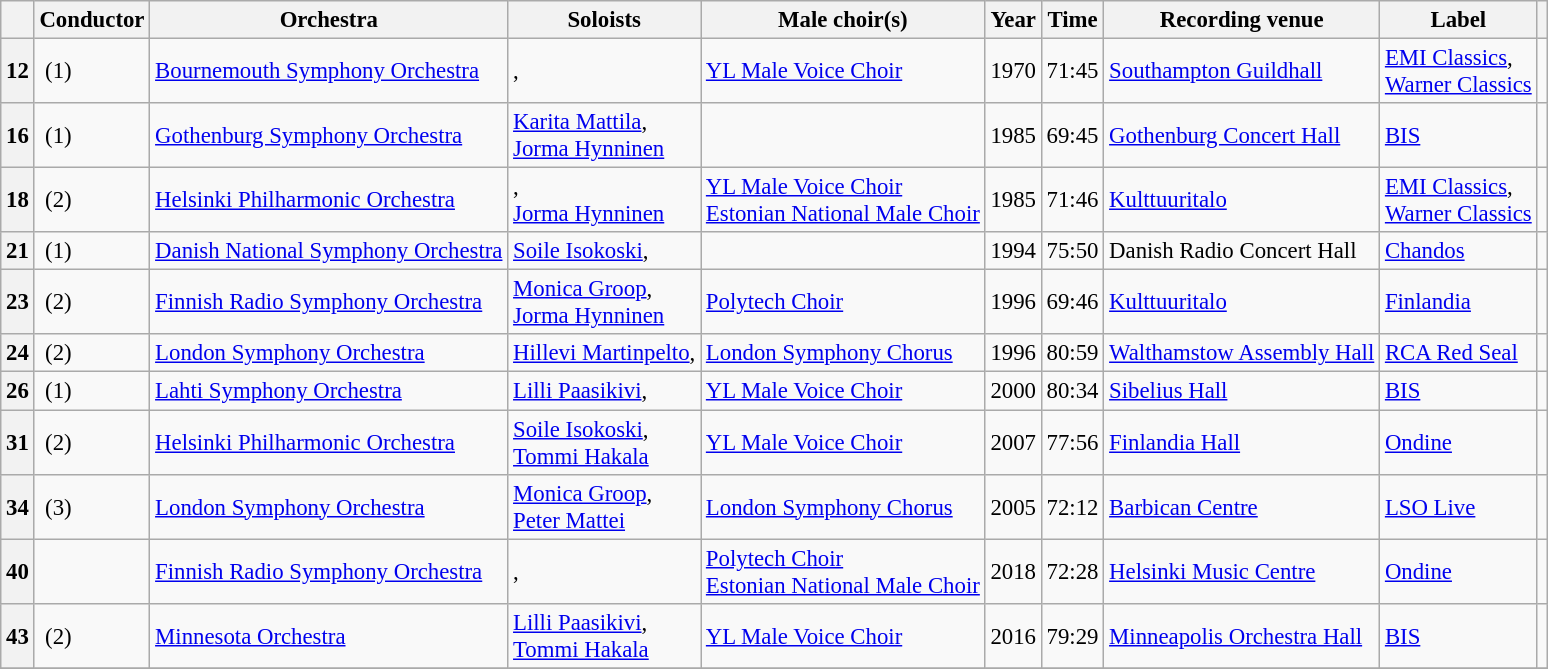<table class="wikitable sortable" style="margin-right: 0; font-size: 95%">
<tr>
<th scope="col"></th>
<th scope="col">Conductor</th>
<th scope="col">Orchestra</th>
<th scope="col">Soloists</th>
<th scope="col">Male choir(s)</th>
<th scope="col">Year</th>
<th scope="col">Time</th>
<th scope="col">Recording venue</th>
<th scope="col">Label</th>
<th scope="col" class="unsortable"></th>
</tr>
<tr>
<th scope="row">12</th>
<td> (1)</td>
<td><a href='#'>Bournemouth Symphony Orchestra</a></td>
<td>,<br></td>
<td><a href='#'>YL Male Voice Choir</a></td>
<td>1970</td>
<td>71:45</td>
<td><a href='#'>Southampton Guildhall</a></td>
<td><a href='#'>EMI Classics</a>,<br><a href='#'>Warner Classics</a></td>
<td style="text-align: center;"></td>
</tr>
<tr>
<th scope="row">16</th>
<td> (1)</td>
<td><a href='#'>Gothenburg Symphony Orchestra</a></td>
<td><a href='#'>Karita Mattila</a>,<br><a href='#'>Jorma Hynninen</a></td>
<td></td>
<td>1985</td>
<td>69:45</td>
<td><a href='#'>Gothenburg Concert Hall</a></td>
<td><a href='#'>BIS</a></td>
<td style="text-align: center;"></td>
</tr>
<tr>
<th scope="row">18</th>
<td> (2)</td>
<td><a href='#'>Helsinki Philharmonic Orchestra</a></td>
<td>,<br><a href='#'>Jorma Hynninen</a></td>
<td><a href='#'>YL Male Voice Choir</a><br><a href='#'>Estonian National Male Choir</a></td>
<td>1985</td>
<td>71:46</td>
<td><a href='#'>Kulttuuritalo</a></td>
<td><a href='#'>EMI Classics</a>,<br><a href='#'>Warner Classics</a></td>
<td style="text-align: center;"></td>
</tr>
<tr>
<th scope="row">21</th>
<td> (1)</td>
<td><a href='#'>Danish National Symphony Orchestra</a></td>
<td><a href='#'>Soile Isokoski</a>,<br></td>
<td></td>
<td>1994</td>
<td>75:50</td>
<td>Danish Radio Concert Hall</td>
<td><a href='#'>Chandos</a></td>
<td style="text-align: center;"></td>
</tr>
<tr>
<th scope="row">23</th>
<td> (2)</td>
<td><a href='#'>Finnish Radio Symphony Orchestra</a></td>
<td><a href='#'>Monica Groop</a>,<br><a href='#'>Jorma Hynninen</a></td>
<td><a href='#'>Polytech Choir</a></td>
<td>1996</td>
<td>69:46</td>
<td><a href='#'>Kulttuuritalo</a></td>
<td><a href='#'>Finlandia</a></td>
<td style="text-align: center;"></td>
</tr>
<tr>
<th scope="row">24</th>
<td> (2)</td>
<td><a href='#'>London Symphony Orchestra</a></td>
<td><a href='#'>Hillevi Martinpelto</a>,<br></td>
<td><a href='#'>London Symphony Chorus</a></td>
<td>1996</td>
<td>80:59</td>
<td><a href='#'>Walthamstow Assembly Hall</a></td>
<td><a href='#'>RCA Red Seal</a></td>
<td style="text-align: center;"></td>
</tr>
<tr>
<th scope="row">26</th>
<td> (1)</td>
<td><a href='#'>Lahti Symphony Orchestra</a></td>
<td Paasikivi><a href='#'>Lilli Paasikivi</a>,<br></td>
<td><a href='#'>YL Male Voice Choir</a></td>
<td>2000</td>
<td>80:34</td>
<td><a href='#'>Sibelius Hall</a></td>
<td><a href='#'>BIS</a></td>
<td style="text-align: center;"></td>
</tr>
<tr>
<th scope="row">31</th>
<td> (2)</td>
<td><a href='#'>Helsinki Philharmonic Orchestra</a></td>
<td><a href='#'>Soile Isokoski</a>,<br><a href='#'>Tommi Hakala</a></td>
<td><a href='#'>YL Male Voice Choir</a></td>
<td>2007</td>
<td>77:56</td>
<td><a href='#'>Finlandia Hall</a></td>
<td><a href='#'>Ondine</a></td>
<td style="text-align: center;"></td>
</tr>
<tr>
<th scope="row">34</th>
<td> (3)</td>
<td><a href='#'>London Symphony Orchestra</a></td>
<td><a href='#'>Monica Groop</a>,<br><a href='#'>Peter Mattei</a></td>
<td><a href='#'>London Symphony Chorus</a></td>
<td>2005</td>
<td>72:12</td>
<td><a href='#'>Barbican Centre</a></td>
<td><a href='#'>LSO Live</a></td>
<td style="text-align: center;"></td>
</tr>
<tr>
<th scope="row">40</th>
<td></td>
<td><a href='#'>Finnish Radio Symphony Orchestra</a></td>
<td>,<br></td>
<td><a href='#'>Polytech Choir</a><br><a href='#'>Estonian National Male Choir</a></td>
<td>2018</td>
<td>72:28</td>
<td><a href='#'>Helsinki Music Centre</a></td>
<td><a href='#'>Ondine</a></td>
<td style="text-align: center;"></td>
</tr>
<tr>
<th scope="row">43</th>
<td> (2)</td>
<td><a href='#'>Minnesota Orchestra</a></td>
<td><a href='#'>Lilli Paasikivi</a>,<br><a href='#'>Tommi Hakala</a></td>
<td><a href='#'>YL Male Voice Choir</a></td>
<td>2016</td>
<td>79:29</td>
<td><a href='#'>Minneapolis Orchestra Hall</a></td>
<td><a href='#'>BIS</a></td>
<td style="text-align: center;"></td>
</tr>
<tr>
</tr>
</table>
